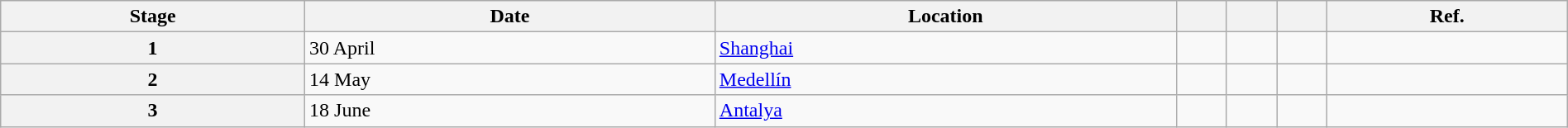<table class="wikitable" style="width:100%">
<tr>
<th>Stage</th>
<th>Date</th>
<th>Location</th>
<th></th>
<th></th>
<th></th>
<th>Ref.</th>
</tr>
<tr>
<th>1</th>
<td>30 April</td>
<td> <a href='#'>Shanghai</a></td>
<td></td>
<td></td>
<td></td>
<td></td>
</tr>
<tr>
<th>2</th>
<td>14 May</td>
<td> <a href='#'>Medellín</a></td>
<td></td>
<td></td>
<td></td>
<td></td>
</tr>
<tr>
<th>3</th>
<td>18 June</td>
<td> <a href='#'>Antalya</a></td>
<td></td>
<td></td>
<td></td>
<td></td>
</tr>
</table>
